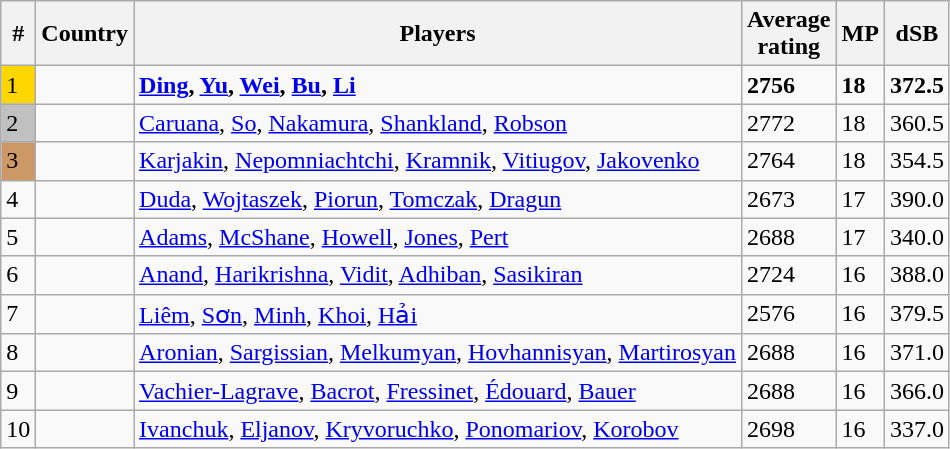<table class="wikitable">
<tr>
<th>#</th>
<th>Country</th>
<th>Players</th>
<th>Average<br>rating</th>
<th>MP</th>
<th>dSB</th>
</tr>
<tr>
<td style="background:gold;">1</td>
<td><strong></strong></td>
<td><strong><a href='#'>Ding</a>, <a href='#'>Yu</a>, <a href='#'>Wei</a>, <a href='#'>Bu</a>, <a href='#'>Li</a></strong></td>
<td><strong>2756</strong></td>
<td><strong>18</strong></td>
<td><strong>372.5</strong></td>
</tr>
<tr>
<td style="background:silver;">2</td>
<td></td>
<td><a href='#'>Caruana</a>, <a href='#'>So</a>, <a href='#'>Nakamura</a>, <a href='#'>Shankland</a>, <a href='#'>Robson</a></td>
<td>2772</td>
<td>18</td>
<td>360.5</td>
</tr>
<tr>
<td style="background:#c96;">3</td>
<td></td>
<td><a href='#'>Karjakin</a>, <a href='#'>Nepomniachtchi</a>, <a href='#'>Kramnik</a>, <a href='#'>Vitiugov</a>, <a href='#'>Jakovenko</a></td>
<td>2764</td>
<td>18</td>
<td>354.5</td>
</tr>
<tr>
<td>4</td>
<td></td>
<td><a href='#'>Duda</a>, <a href='#'>Wojtaszek</a>, <a href='#'>Piorun</a>, <a href='#'>Tomczak</a>, <a href='#'>Dragun</a></td>
<td>2673</td>
<td>17</td>
<td>390.0</td>
</tr>
<tr>
<td>5</td>
<td></td>
<td><a href='#'>Adams</a>, <a href='#'>McShane</a>, <a href='#'>Howell</a>, <a href='#'>Jones</a>, <a href='#'>Pert</a></td>
<td>2688</td>
<td>17</td>
<td>340.0</td>
</tr>
<tr>
<td>6</td>
<td></td>
<td><a href='#'>Anand</a>, <a href='#'>Harikrishna</a>, <a href='#'>Vidit</a>, <a href='#'>Adhiban</a>, <a href='#'>Sasikiran</a></td>
<td>2724</td>
<td>16</td>
<td>388.0</td>
</tr>
<tr>
<td>7</td>
<td></td>
<td><a href='#'>Liêm</a>, <a href='#'>Sơn</a>, <a href='#'>Minh</a>, <a href='#'>Khoi</a>, <a href='#'>Hải</a></td>
<td>2576</td>
<td>16</td>
<td>379.5</td>
</tr>
<tr>
<td>8</td>
<td></td>
<td><a href='#'>Aronian</a>, <a href='#'>Sargissian</a>, <a href='#'>Melkumyan</a>, <a href='#'>Hovhannisyan</a>, <a href='#'>Martirosyan</a></td>
<td>2688</td>
<td>16</td>
<td>371.0</td>
</tr>
<tr>
<td>9</td>
<td></td>
<td><a href='#'>Vachier-Lagrave</a>, <a href='#'>Bacrot</a>, <a href='#'>Fressinet</a>, <a href='#'>Édouard</a>, <a href='#'>Bauer</a></td>
<td>2688</td>
<td>16</td>
<td>366.0</td>
</tr>
<tr>
<td>10</td>
<td></td>
<td><a href='#'>Ivanchuk</a>, <a href='#'>Eljanov</a>, <a href='#'>Kryvoruchko</a>, <a href='#'>Ponomariov</a>, <a href='#'>Korobov</a></td>
<td>2698</td>
<td>16</td>
<td>337.0</td>
</tr>
</table>
